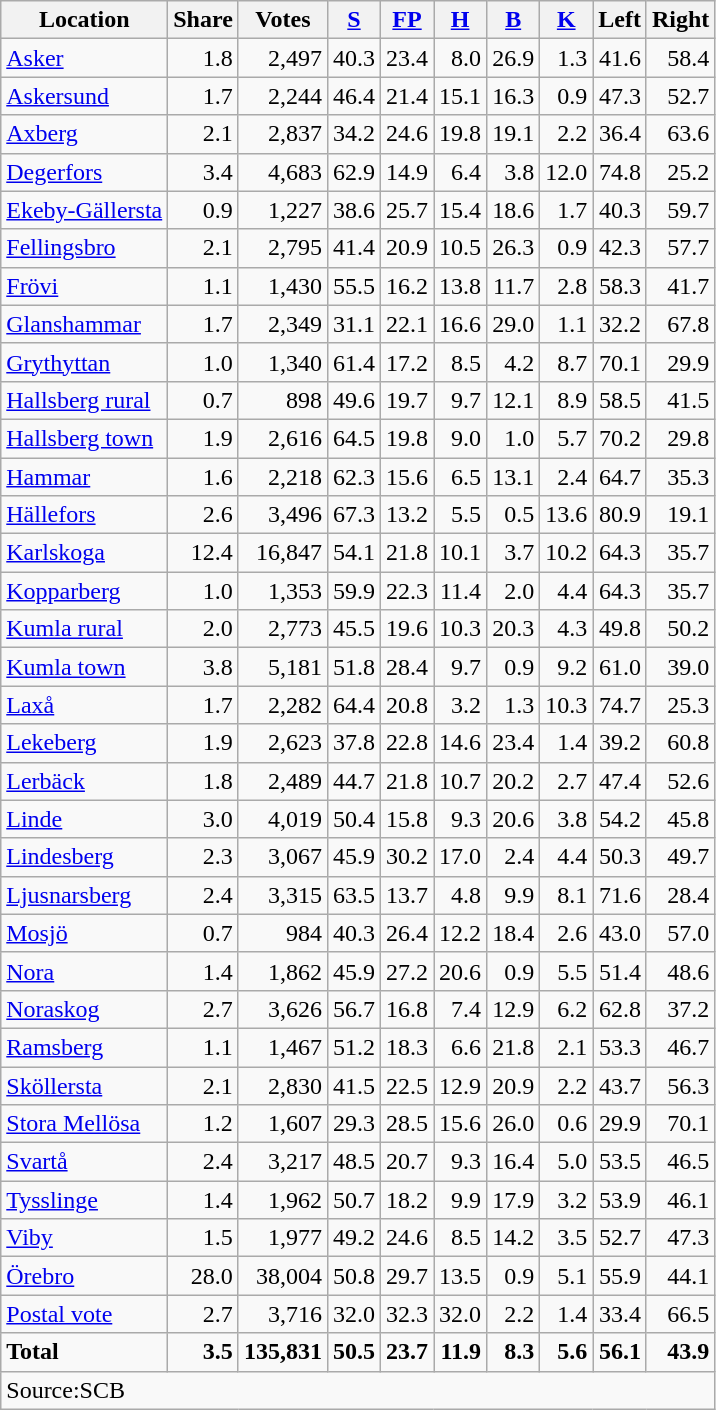<table class="wikitable sortable" style=text-align:right>
<tr>
<th>Location</th>
<th>Share</th>
<th>Votes</th>
<th><a href='#'>S</a></th>
<th><a href='#'>FP</a></th>
<th><a href='#'>H</a></th>
<th><a href='#'>B</a></th>
<th><a href='#'>K</a></th>
<th>Left</th>
<th>Right</th>
</tr>
<tr>
<td align=left><a href='#'>Asker</a></td>
<td>1.8</td>
<td>2,497</td>
<td>40.3</td>
<td>23.4</td>
<td>8.0</td>
<td>26.9</td>
<td>1.3</td>
<td>41.6</td>
<td>58.4</td>
</tr>
<tr>
<td align=left><a href='#'>Askersund</a></td>
<td>1.7</td>
<td>2,244</td>
<td>46.4</td>
<td>21.4</td>
<td>15.1</td>
<td>16.3</td>
<td>0.9</td>
<td>47.3</td>
<td>52.7</td>
</tr>
<tr>
<td align=left><a href='#'>Axberg</a></td>
<td>2.1</td>
<td>2,837</td>
<td>34.2</td>
<td>24.6</td>
<td>19.8</td>
<td>19.1</td>
<td>2.2</td>
<td>36.4</td>
<td>63.6</td>
</tr>
<tr>
<td align=left><a href='#'>Degerfors</a></td>
<td>3.4</td>
<td>4,683</td>
<td>62.9</td>
<td>14.9</td>
<td>6.4</td>
<td>3.8</td>
<td>12.0</td>
<td>74.8</td>
<td>25.2</td>
</tr>
<tr>
<td align=left><a href='#'>Ekeby-Gällersta</a></td>
<td>0.9</td>
<td>1,227</td>
<td>38.6</td>
<td>25.7</td>
<td>15.4</td>
<td>18.6</td>
<td>1.7</td>
<td>40.3</td>
<td>59.7</td>
</tr>
<tr>
<td align=left><a href='#'>Fellingsbro</a></td>
<td>2.1</td>
<td>2,795</td>
<td>41.4</td>
<td>20.9</td>
<td>10.5</td>
<td>26.3</td>
<td>0.9</td>
<td>42.3</td>
<td>57.7</td>
</tr>
<tr>
<td align=left><a href='#'>Frövi</a></td>
<td>1.1</td>
<td>1,430</td>
<td>55.5</td>
<td>16.2</td>
<td>13.8</td>
<td>11.7</td>
<td>2.8</td>
<td>58.3</td>
<td>41.7</td>
</tr>
<tr>
<td align=left><a href='#'>Glanshammar</a></td>
<td>1.7</td>
<td>2,349</td>
<td>31.1</td>
<td>22.1</td>
<td>16.6</td>
<td>29.0</td>
<td>1.1</td>
<td>32.2</td>
<td>67.8</td>
</tr>
<tr>
<td align=left><a href='#'>Grythyttan</a></td>
<td>1.0</td>
<td>1,340</td>
<td>61.4</td>
<td>17.2</td>
<td>8.5</td>
<td>4.2</td>
<td>8.7</td>
<td>70.1</td>
<td>29.9</td>
</tr>
<tr>
<td align=left><a href='#'>Hallsberg rural</a></td>
<td>0.7</td>
<td>898</td>
<td>49.6</td>
<td>19.7</td>
<td>9.7</td>
<td>12.1</td>
<td>8.9</td>
<td>58.5</td>
<td>41.5</td>
</tr>
<tr>
<td align=left><a href='#'>Hallsberg town</a></td>
<td>1.9</td>
<td>2,616</td>
<td>64.5</td>
<td>19.8</td>
<td>9.0</td>
<td>1.0</td>
<td>5.7</td>
<td>70.2</td>
<td>29.8</td>
</tr>
<tr>
<td align=left><a href='#'>Hammar</a></td>
<td>1.6</td>
<td>2,218</td>
<td>62.3</td>
<td>15.6</td>
<td>6.5</td>
<td>13.1</td>
<td>2.4</td>
<td>64.7</td>
<td>35.3</td>
</tr>
<tr>
<td align=left><a href='#'>Hällefors</a></td>
<td>2.6</td>
<td>3,496</td>
<td>67.3</td>
<td>13.2</td>
<td>5.5</td>
<td>0.5</td>
<td>13.6</td>
<td>80.9</td>
<td>19.1</td>
</tr>
<tr>
<td align=left><a href='#'>Karlskoga</a></td>
<td>12.4</td>
<td>16,847</td>
<td>54.1</td>
<td>21.8</td>
<td>10.1</td>
<td>3.7</td>
<td>10.2</td>
<td>64.3</td>
<td>35.7</td>
</tr>
<tr>
<td align=left><a href='#'>Kopparberg</a></td>
<td>1.0</td>
<td>1,353</td>
<td>59.9</td>
<td>22.3</td>
<td>11.4</td>
<td>2.0</td>
<td>4.4</td>
<td>64.3</td>
<td>35.7</td>
</tr>
<tr>
<td align=left><a href='#'>Kumla rural</a></td>
<td>2.0</td>
<td>2,773</td>
<td>45.5</td>
<td>19.6</td>
<td>10.3</td>
<td>20.3</td>
<td>4.3</td>
<td>49.8</td>
<td>50.2</td>
</tr>
<tr>
<td align=left><a href='#'>Kumla town</a></td>
<td>3.8</td>
<td>5,181</td>
<td>51.8</td>
<td>28.4</td>
<td>9.7</td>
<td>0.9</td>
<td>9.2</td>
<td>61.0</td>
<td>39.0</td>
</tr>
<tr>
<td align=left><a href='#'>Laxå</a></td>
<td>1.7</td>
<td>2,282</td>
<td>64.4</td>
<td>20.8</td>
<td>3.2</td>
<td>1.3</td>
<td>10.3</td>
<td>74.7</td>
<td>25.3</td>
</tr>
<tr>
<td align=left><a href='#'>Lekeberg</a></td>
<td>1.9</td>
<td>2,623</td>
<td>37.8</td>
<td>22.8</td>
<td>14.6</td>
<td>23.4</td>
<td>1.4</td>
<td>39.2</td>
<td>60.8</td>
</tr>
<tr>
<td align=left><a href='#'>Lerbäck</a></td>
<td>1.8</td>
<td>2,489</td>
<td>44.7</td>
<td>21.8</td>
<td>10.7</td>
<td>20.2</td>
<td>2.7</td>
<td>47.4</td>
<td>52.6</td>
</tr>
<tr>
<td align=left><a href='#'>Linde</a></td>
<td>3.0</td>
<td>4,019</td>
<td>50.4</td>
<td>15.8</td>
<td>9.3</td>
<td>20.6</td>
<td>3.8</td>
<td>54.2</td>
<td>45.8</td>
</tr>
<tr>
<td align=left><a href='#'>Lindesberg</a></td>
<td>2.3</td>
<td>3,067</td>
<td>45.9</td>
<td>30.2</td>
<td>17.0</td>
<td>2.4</td>
<td>4.4</td>
<td>50.3</td>
<td>49.7</td>
</tr>
<tr>
<td align=left><a href='#'>Ljusnarsberg</a></td>
<td>2.4</td>
<td>3,315</td>
<td>63.5</td>
<td>13.7</td>
<td>4.8</td>
<td>9.9</td>
<td>8.1</td>
<td>71.6</td>
<td>28.4</td>
</tr>
<tr>
<td align=left><a href='#'>Mosjö</a></td>
<td>0.7</td>
<td>984</td>
<td>40.3</td>
<td>26.4</td>
<td>12.2</td>
<td>18.4</td>
<td>2.6</td>
<td>43.0</td>
<td>57.0</td>
</tr>
<tr>
<td align=left><a href='#'>Nora</a></td>
<td>1.4</td>
<td>1,862</td>
<td>45.9</td>
<td>27.2</td>
<td>20.6</td>
<td>0.9</td>
<td>5.5</td>
<td>51.4</td>
<td>48.6</td>
</tr>
<tr>
<td align=left><a href='#'>Noraskog</a></td>
<td>2.7</td>
<td>3,626</td>
<td>56.7</td>
<td>16.8</td>
<td>7.4</td>
<td>12.9</td>
<td>6.2</td>
<td>62.8</td>
<td>37.2</td>
</tr>
<tr>
<td align=left><a href='#'>Ramsberg</a></td>
<td>1.1</td>
<td>1,467</td>
<td>51.2</td>
<td>18.3</td>
<td>6.6</td>
<td>21.8</td>
<td>2.1</td>
<td>53.3</td>
<td>46.7</td>
</tr>
<tr>
<td align=left><a href='#'>Sköllersta</a></td>
<td>2.1</td>
<td>2,830</td>
<td>41.5</td>
<td>22.5</td>
<td>12.9</td>
<td>20.9</td>
<td>2.2</td>
<td>43.7</td>
<td>56.3</td>
</tr>
<tr>
<td align=left><a href='#'>Stora Mellösa</a></td>
<td>1.2</td>
<td>1,607</td>
<td>29.3</td>
<td>28.5</td>
<td>15.6</td>
<td>26.0</td>
<td>0.6</td>
<td>29.9</td>
<td>70.1</td>
</tr>
<tr>
<td align=left><a href='#'>Svartå</a></td>
<td>2.4</td>
<td>3,217</td>
<td>48.5</td>
<td>20.7</td>
<td>9.3</td>
<td>16.4</td>
<td>5.0</td>
<td>53.5</td>
<td>46.5</td>
</tr>
<tr>
<td align=left><a href='#'>Tysslinge</a></td>
<td>1.4</td>
<td>1,962</td>
<td>50.7</td>
<td>18.2</td>
<td>9.9</td>
<td>17.9</td>
<td>3.2</td>
<td>53.9</td>
<td>46.1</td>
</tr>
<tr>
<td align=left><a href='#'>Viby</a></td>
<td>1.5</td>
<td>1,977</td>
<td>49.2</td>
<td>24.6</td>
<td>8.5</td>
<td>14.2</td>
<td>3.5</td>
<td>52.7</td>
<td>47.3</td>
</tr>
<tr>
<td align=left><a href='#'>Örebro</a></td>
<td>28.0</td>
<td>38,004</td>
<td>50.8</td>
<td>29.7</td>
<td>13.5</td>
<td>0.9</td>
<td>5.1</td>
<td>55.9</td>
<td>44.1</td>
</tr>
<tr>
<td align=left><a href='#'>Postal vote</a></td>
<td>2.7</td>
<td>3,716</td>
<td>32.0</td>
<td>32.3</td>
<td>32.0</td>
<td>2.2</td>
<td>1.4</td>
<td>33.4</td>
<td>66.5</td>
</tr>
<tr>
<td align=left><strong>Total</strong></td>
<td><strong>3.5</strong></td>
<td><strong>135,831</strong></td>
<td><strong>50.5</strong></td>
<td><strong>23.7</strong></td>
<td><strong>11.9</strong></td>
<td><strong>8.3</strong></td>
<td><strong>5.6</strong></td>
<td><strong>56.1</strong></td>
<td><strong>43.9</strong></td>
</tr>
<tr>
<td align=left colspan=10>Source:SCB </td>
</tr>
</table>
